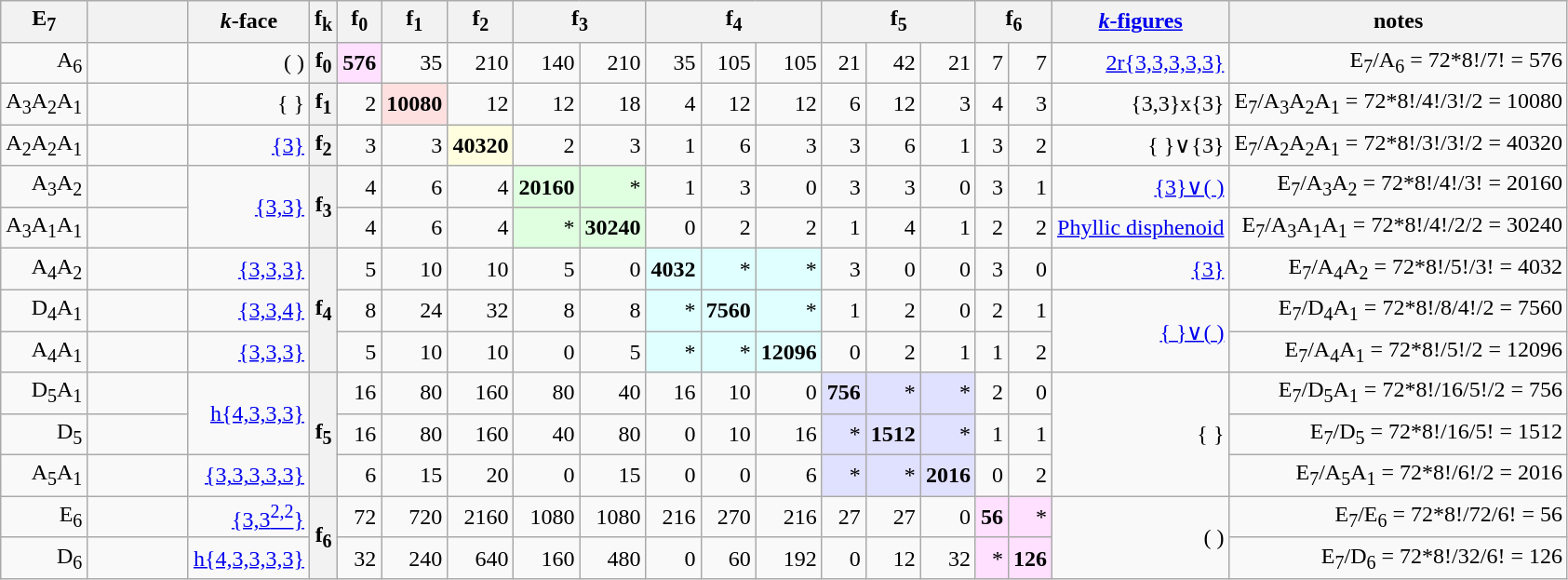<table class=wikitable>
<tr>
<th>E<sub>7</sub></th>
<th></th>
<th><em>k</em>-face</th>
<th>f<sub>k</sub></th>
<th>f<sub>0</sub></th>
<th>f<sub>1</sub></th>
<th>f<sub>2</sub></th>
<th colspan=2>f<sub>3</sub></th>
<th colspan=3>f<sub>4</sub></th>
<th colspan=3>f<sub>5</sub></th>
<th colspan=2>f<sub>6</sub></th>
<th><a href='#'><em>k</em>-figures</a></th>
<th>notes</th>
</tr>
<tr align=right>
<td>A<sub>6</sub></td>
<td width=65></td>
<td>( )</td>
<th>f<sub>0</sub></th>
<td BGCOLOR="#ffe0ff"><strong>576</strong></td>
<td>35</td>
<td>210</td>
<td>140</td>
<td>210</td>
<td>35</td>
<td>105</td>
<td>105</td>
<td>21</td>
<td>42</td>
<td>21</td>
<td>7</td>
<td>7</td>
<td><a href='#'>2r{3,3,3,3,3}</a></td>
<td>E<sub>7</sub>/A<sub>6</sub> = 72*8!/7! = 576</td>
</tr>
<tr align=right>
<td>A<sub>3</sub>A<sub>2</sub>A<sub>1</sub></td>
<td></td>
<td>{ }</td>
<th>f<sub>1</sub></th>
<td>2</td>
<td BGCOLOR="#ffe0e0"><strong>10080</strong></td>
<td>12</td>
<td>12</td>
<td>18</td>
<td>4</td>
<td>12</td>
<td>12</td>
<td>6</td>
<td>12</td>
<td>3</td>
<td>4</td>
<td>3</td>
<td>{3,3}x{3}</td>
<td>E<sub>7</sub>/A<sub>3</sub>A<sub>2</sub>A<sub>1</sub> = 72*8!/4!/3!/2 = 10080</td>
</tr>
<tr align=right>
<td>A<sub>2</sub>A<sub>2</sub>A<sub>1</sub></td>
<td></td>
<td><a href='#'>{3}</a></td>
<th>f<sub>2</sub></th>
<td>3</td>
<td>3</td>
<td BGCOLOR="#ffffe0"><strong>40320</strong></td>
<td>2</td>
<td>3</td>
<td>1</td>
<td>6</td>
<td>3</td>
<td>3</td>
<td>6</td>
<td>1</td>
<td>3</td>
<td>2</td>
<td>{ }∨{3}</td>
<td>E<sub>7</sub>/A<sub>2</sub>A<sub>2</sub>A<sub>1</sub> = 72*8!/3!/3!/2 = 40320</td>
</tr>
<tr align=right>
<td>A<sub>3</sub>A<sub>2</sub></td>
<td></td>
<td rowspan=2><a href='#'>{3,3}</a></td>
<th rowspan=2>f<sub>3</sub></th>
<td>4</td>
<td>6</td>
<td>4</td>
<td BGCOLOR="#e0ffe0"><strong>20160</strong></td>
<td BGCOLOR="#e0ffe0">*</td>
<td>1</td>
<td>3</td>
<td>0</td>
<td>3</td>
<td>3</td>
<td>0</td>
<td>3</td>
<td>1</td>
<td><a href='#'>{3}∨( )</a></td>
<td>E<sub>7</sub>/A<sub>3</sub>A<sub>2</sub> = 72*8!/4!/3! = 20160</td>
</tr>
<tr align=right>
<td>A<sub>3</sub>A<sub>1</sub>A<sub>1</sub></td>
<td></td>
<td>4</td>
<td>6</td>
<td>4</td>
<td BGCOLOR="#e0ffe0">*</td>
<td BGCOLOR="#e0ffe0"><strong>30240</strong></td>
<td>0</td>
<td>2</td>
<td>2</td>
<td>1</td>
<td>4</td>
<td>1</td>
<td>2</td>
<td>2</td>
<td><a href='#'>Phyllic disphenoid</a></td>
<td>E<sub>7</sub>/A<sub>3</sub>A<sub>1</sub>A<sub>1</sub> = 72*8!/4!/2/2 = 30240</td>
</tr>
<tr align=right>
<td>A<sub>4</sub>A<sub>2</sub></td>
<td></td>
<td><a href='#'>{3,3,3}</a></td>
<th rowspan=3>f<sub>4</sub></th>
<td>5</td>
<td>10</td>
<td>10</td>
<td>5</td>
<td>0</td>
<td BGCOLOR="#e0ffff"><strong>4032</strong></td>
<td BGCOLOR="#e0ffff">*</td>
<td BGCOLOR="#e0ffff">*</td>
<td>3</td>
<td>0</td>
<td>0</td>
<td>3</td>
<td>0</td>
<td><a href='#'>{3}</a></td>
<td>E<sub>7</sub>/A<sub>4</sub>A<sub>2</sub> = 72*8!/5!/3! = 4032</td>
</tr>
<tr align=right>
<td>D<sub>4</sub>A<sub>1</sub></td>
<td></td>
<td><a href='#'>{3,3,4}</a></td>
<td>8</td>
<td>24</td>
<td>32</td>
<td>8</td>
<td>8</td>
<td BGCOLOR="#e0ffff">*</td>
<td BGCOLOR="#e0ffff"><strong>7560</strong></td>
<td BGCOLOR="#e0ffff">*</td>
<td>1</td>
<td>2</td>
<td>0</td>
<td>2</td>
<td>1</td>
<td rowspan=2><a href='#'>{ }∨( )</a></td>
<td>E<sub>7</sub>/D<sub>4</sub>A<sub>1</sub> = 72*8!/8/4!/2 = 7560</td>
</tr>
<tr align=right>
<td>A<sub>4</sub>A<sub>1</sub></td>
<td></td>
<td><a href='#'>{3,3,3}</a></td>
<td>5</td>
<td>10</td>
<td>10</td>
<td>0</td>
<td>5</td>
<td BGCOLOR="#e0ffff">*</td>
<td BGCOLOR="#e0ffff">*</td>
<td BGCOLOR="#e0ffff"><strong>12096</strong></td>
<td>0</td>
<td>2</td>
<td>1</td>
<td>1</td>
<td>2</td>
<td>E<sub>7</sub>/A<sub>4</sub>A<sub>1</sub> = 72*8!/5!/2 = 12096</td>
</tr>
<tr align=right>
<td>D<sub>5</sub>A<sub>1</sub></td>
<td></td>
<td rowspan=2><a href='#'>h{4,3,3,3}</a></td>
<th rowspan=3>f<sub>5</sub></th>
<td>16</td>
<td>80</td>
<td>160</td>
<td>80</td>
<td>40</td>
<td>16</td>
<td>10</td>
<td>0</td>
<td BGCOLOR="#e0e0ff"><strong>756</strong></td>
<td BGCOLOR="#e0e0ff">*</td>
<td BGCOLOR="#e0e0ff">*</td>
<td>2</td>
<td>0</td>
<td rowspan=3>{ }</td>
<td>E<sub>7</sub>/D<sub>5</sub>A<sub>1</sub> = 72*8!/16/5!/2 = 756</td>
</tr>
<tr align=right>
<td>D<sub>5</sub></td>
<td></td>
<td>16</td>
<td>80</td>
<td>160</td>
<td>40</td>
<td>80</td>
<td>0</td>
<td>10</td>
<td>16</td>
<td BGCOLOR="#e0e0ff">*</td>
<td BGCOLOR="#e0e0ff"><strong>1512</strong></td>
<td BGCOLOR="#e0e0ff">*</td>
<td>1</td>
<td>1</td>
<td>E<sub>7</sub>/D<sub>5</sub> = 72*8!/16/5! = 1512</td>
</tr>
<tr align=right>
<td>A<sub>5</sub>A<sub>1</sub></td>
<td></td>
<td><a href='#'>{3,3,3,3,3}</a></td>
<td>6</td>
<td>15</td>
<td>20</td>
<td>0</td>
<td>15</td>
<td>0</td>
<td>0</td>
<td>6</td>
<td BGCOLOR="#e0e0ff">*</td>
<td BGCOLOR="#e0e0ff">*</td>
<td BGCOLOR="#e0e0ff"><strong>2016</strong></td>
<td>0</td>
<td>2</td>
<td>E<sub>7</sub>/A<sub>5</sub>A<sub>1</sub> = 72*8!/6!/2 = 2016</td>
</tr>
<tr align=right>
<td>E<sub>6</sub></td>
<td></td>
<td><a href='#'>{3,3<sup>2,2</sup>}</a></td>
<th rowspan=2>f<sub>6</sub></th>
<td>72</td>
<td>720</td>
<td>2160</td>
<td>1080</td>
<td>1080</td>
<td>216</td>
<td>270</td>
<td>216</td>
<td>27</td>
<td>27</td>
<td>0</td>
<td BGCOLOR="#ffe0ff"><strong>56</strong></td>
<td BGCOLOR="#ffe0ff">*</td>
<td rowspan=2>( )</td>
<td>E<sub>7</sub>/E<sub>6</sub> = 72*8!/72/6! = 56</td>
</tr>
<tr align=right>
<td>D<sub>6</sub></td>
<td></td>
<td><a href='#'>h{4,3,3,3,3}</a></td>
<td>32</td>
<td>240</td>
<td>640</td>
<td>160</td>
<td>480</td>
<td>0</td>
<td>60</td>
<td>192</td>
<td>0</td>
<td>12</td>
<td>32</td>
<td BGCOLOR="#ffe0ff">*</td>
<td BGCOLOR="#ffe0ff"><strong>126</strong></td>
<td>E<sub>7</sub>/D<sub>6</sub> = 72*8!/32/6! = 126</td>
</tr>
</table>
